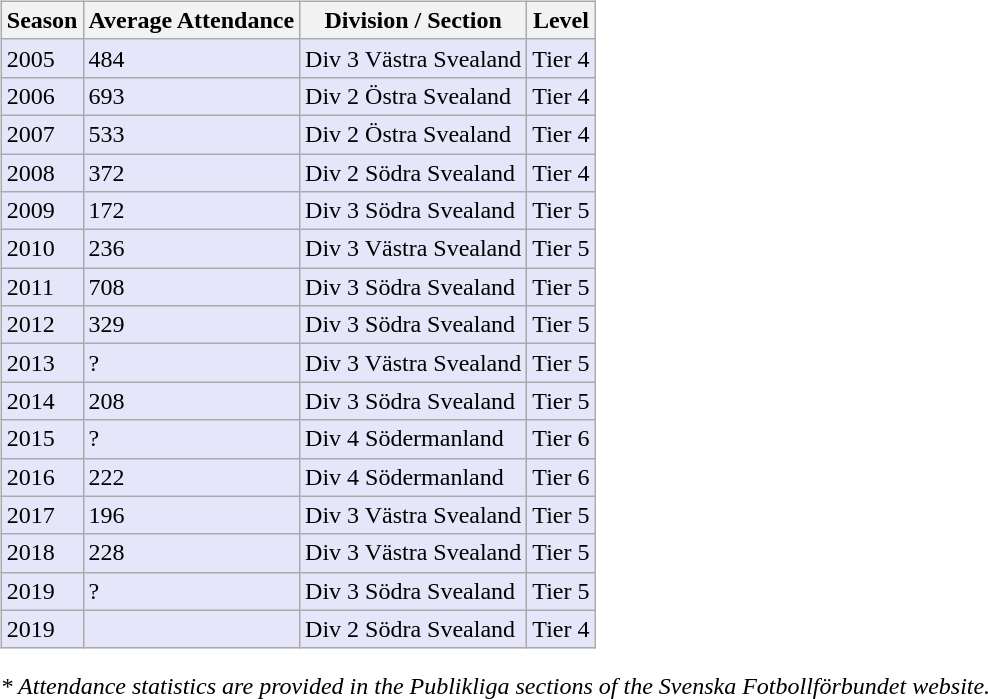<table>
<tr>
<td valign="top" width=0%><br><table class="wikitable">
<tr style="background:#f0f6fa;">
<th><strong>Season</strong></th>
<th><strong>Average Attendance</strong></th>
<th><strong>Division / Section</strong></th>
<th><strong>Level</strong></th>
</tr>
<tr>
<td style="background:#E6E6FA;">2005</td>
<td style="background:#E6E6FA;">484</td>
<td style="background:#E6E6FA;">Div 3 Västra Svealand</td>
<td style="background:#E6E6FA;">Tier 4</td>
</tr>
<tr>
<td style="background:#E6E6FA;">2006</td>
<td style="background:#E6E6FA;">693</td>
<td style="background:#E6E6FA;">Div 2 Östra Svealand</td>
<td style="background:#E6E6FA;">Tier 4</td>
</tr>
<tr>
<td style="background:#E6E6FA;">2007</td>
<td style="background:#E6E6FA;">533</td>
<td style="background:#E6E6FA;">Div 2 Östra Svealand</td>
<td style="background:#E6E6FA;">Tier 4</td>
</tr>
<tr>
<td style="background:#E6E6FA;">2008</td>
<td style="background:#E6E6FA;">372</td>
<td style="background:#E6E6FA;">Div 2 Södra Svealand</td>
<td style="background:#E6E6FA;">Tier 4</td>
</tr>
<tr>
<td style="background:#E6E6FA;">2009</td>
<td style="background:#E6E6FA;">172</td>
<td style="background:#E6E6FA;">Div 3 Södra Svealand</td>
<td style="background:#E6E6FA;">Tier 5</td>
</tr>
<tr>
<td style="background:#E6E6FA;">2010</td>
<td style="background:#E6E6FA;">236</td>
<td style="background:#E6E6FA;">Div 3 Västra Svealand</td>
<td style="background:#E6E6FA;">Tier 5</td>
</tr>
<tr>
<td style="background:#E6E6FA;">2011</td>
<td style="background:#E6E6FA;">708</td>
<td style="background:#E6E6FA;">Div 3 Södra Svealand</td>
<td style="background:#E6E6FA;">Tier 5</td>
</tr>
<tr>
<td style="background:#E6E6FA;">2012</td>
<td style="background:#E6E6FA;">329</td>
<td style="background:#E6E6FA;">Div 3 Södra Svealand</td>
<td style="background:#E6E6FA;">Tier 5</td>
</tr>
<tr>
<td style="background:#E6E6FA;">2013</td>
<td style="background:#E6E6FA;">?</td>
<td style="background:#E6E6FA;">Div 3 Västra Svealand</td>
<td style="background:#E6E6FA;">Tier 5</td>
</tr>
<tr>
<td style="background:#E6E6FA;">2014</td>
<td style="background:#E6E6FA;">208</td>
<td style="background:#E6E6FA;">Div 3 Södra Svealand</td>
<td style="background:#E6E6FA;">Tier 5</td>
</tr>
<tr>
<td style="background:#E6E6FA;">2015</td>
<td style="background:#E6E6FA;">?</td>
<td style="background:#E6E6FA;">Div 4 Södermanland</td>
<td style="background:#E6E6FA;">Tier 6</td>
</tr>
<tr>
<td style="background:#E6E6FA;">2016</td>
<td style="background:#E6E6FA;">222</td>
<td style="background:#E6E6FA;">Div 4 Södermanland</td>
<td style="background:#E6E6FA;">Tier 6</td>
</tr>
<tr>
<td style="background:#E6E6FA;">2017</td>
<td style="background:#E6E6FA;">196</td>
<td style="background:#E6E6FA;">Div 3 Västra Svealand</td>
<td style="background:#E6E6FA;">Tier 5</td>
</tr>
<tr>
<td style="background:#E6E6FA;">2018</td>
<td style="background:#E6E6FA;">228</td>
<td style="background:#E6E6FA;">Div 3 Västra Svealand</td>
<td style="background:#E6E6FA;">Tier 5</td>
</tr>
<tr>
<td style="background:#E6E6FA;">2019</td>
<td style="background:#E6E6FA;">?</td>
<td style="background:#E6E6FA;">Div 3 Södra Svealand</td>
<td style="background:#E6E6FA;">Tier 5</td>
</tr>
<tr>
<td style="background:#E6E6FA;">2019</td>
<td style="background:#E6E6FA;"></td>
<td style="background:#E6E6FA;">Div 2 Södra Svealand</td>
<td style="background:#E6E6FA;">Tier 4</td>
</tr>
</table>
<em>* Attendance statistics are provided in the Publikliga sections of the Svenska Fotbollförbundet website.</em></td>
</tr>
</table>
